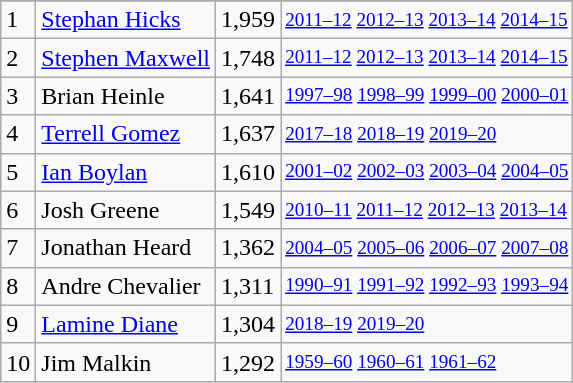<table class="wikitable">
<tr>
</tr>
<tr>
<td>1</td>
<td><a href='#'>Stephan Hicks</a></td>
<td>1,959</td>
<td style="font-size:80%;"><a href='#'>2011–12</a> <a href='#'>2012–13</a> <a href='#'>2013–14</a> <a href='#'>2014–15</a></td>
</tr>
<tr>
<td>2</td>
<td><a href='#'>Stephen Maxwell</a></td>
<td>1,748</td>
<td style="font-size:80%;"><a href='#'>2011–12</a> <a href='#'>2012–13</a> <a href='#'>2013–14</a> <a href='#'>2014–15</a></td>
</tr>
<tr>
<td>3</td>
<td>Brian Heinle</td>
<td>1,641</td>
<td style="font-size:80%;"><a href='#'>1997–98</a> <a href='#'>1998–99</a> <a href='#'>1999–00</a> <a href='#'>2000–01</a></td>
</tr>
<tr>
<td>4</td>
<td><a href='#'>Terrell Gomez</a></td>
<td>1,637</td>
<td style="font-size:80%;"><a href='#'>2017–18</a> <a href='#'>2018–19</a> <a href='#'>2019–20</a></td>
</tr>
<tr>
<td>5</td>
<td><a href='#'>Ian Boylan</a></td>
<td>1,610</td>
<td style="font-size:80%;"><a href='#'>2001–02</a> <a href='#'>2002–03</a> <a href='#'>2003–04</a> <a href='#'>2004–05</a></td>
</tr>
<tr>
<td>6</td>
<td>Josh Greene</td>
<td>1,549</td>
<td style="font-size:80%;"><a href='#'>2010–11</a> <a href='#'>2011–12</a> <a href='#'>2012–13</a> <a href='#'>2013–14</a></td>
</tr>
<tr>
<td>7</td>
<td>Jonathan Heard</td>
<td>1,362</td>
<td style="font-size:80%;"><a href='#'>2004–05</a> <a href='#'>2005–06</a> <a href='#'>2006–07</a> <a href='#'>2007–08</a></td>
</tr>
<tr>
<td>8</td>
<td>Andre Chevalier</td>
<td>1,311</td>
<td style="font-size:80%;"><a href='#'>1990–91</a> <a href='#'>1991–92</a> <a href='#'>1992–93</a> <a href='#'>1993–94</a></td>
</tr>
<tr>
<td>9</td>
<td><a href='#'>Lamine Diane</a></td>
<td>1,304</td>
<td style="font-size:80%;"><a href='#'>2018–19</a> <a href='#'>2019–20</a></td>
</tr>
<tr>
<td>10</td>
<td>Jim Malkin</td>
<td>1,292</td>
<td style="font-size:80%;"><a href='#'>1959–60</a> <a href='#'>1960–61</a> <a href='#'>1961–62</a></td>
</tr>
</table>
